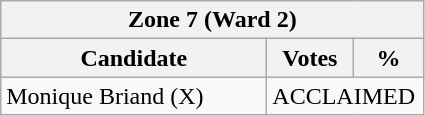<table class="wikitable">
<tr>
<th colspan="3">Zone 7 (Ward 2)</th>
</tr>
<tr>
<th style="width: 170px">Candidate</th>
<th style="width: 50px">Votes</th>
<th style="width: 40px">%</th>
</tr>
<tr>
<td>Monique Briand (X)</td>
<td colspan="2">ACCLAIMED</td>
</tr>
</table>
